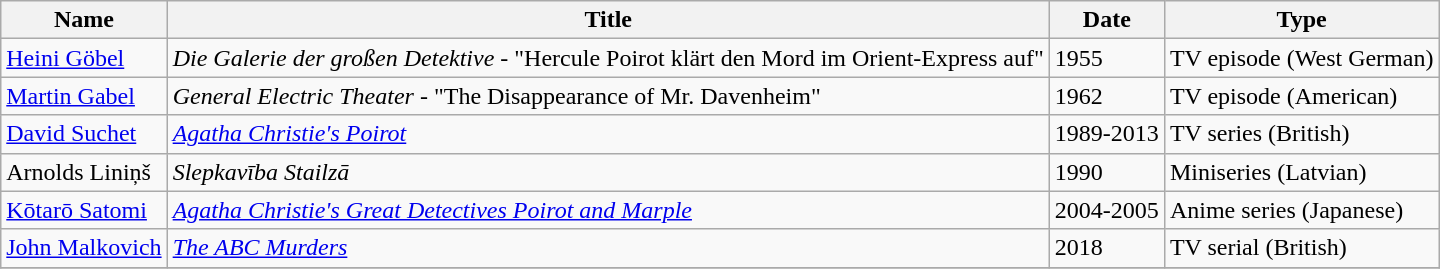<table class="wikitable sortable">
<tr>
<th>Name</th>
<th>Title</th>
<th>Date</th>
<th>Type</th>
</tr>
<tr>
<td><a href='#'>Heini Göbel</a></td>
<td><em>Die Galerie der großen Detektive</em> - "Hercule Poirot klärt den Mord im Orient-Express auf"</td>
<td>1955</td>
<td>TV episode (West German)</td>
</tr>
<tr>
<td><a href='#'>Martin Gabel</a></td>
<td><em>General Electric Theater</em> - "The Disappearance of Mr. Davenheim"</td>
<td>1962</td>
<td>TV episode (American)</td>
</tr>
<tr>
<td><a href='#'>David Suchet</a></td>
<td><em><a href='#'>Agatha Christie's Poirot</a></em></td>
<td>1989-2013</td>
<td>TV series (British)</td>
</tr>
<tr>
<td>Arnolds Liniņš</td>
<td><em>Slepkavība Stailzā</em></td>
<td>1990</td>
<td>Miniseries (Latvian)</td>
</tr>
<tr>
<td><a href='#'>Kōtarō Satomi</a></td>
<td><em><a href='#'>Agatha Christie's Great Detectives Poirot and Marple</a></em></td>
<td>2004-2005</td>
<td>Anime series (Japanese)</td>
</tr>
<tr>
<td><a href='#'>John Malkovich</a></td>
<td><em><a href='#'>The ABC Murders</a></em></td>
<td>2018</td>
<td>TV serial (British)</td>
</tr>
<tr>
</tr>
</table>
